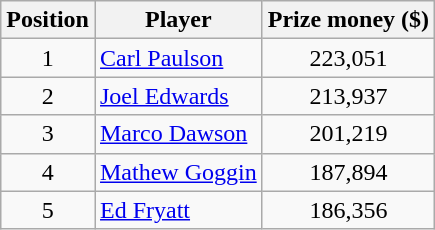<table class="wikitable">
<tr>
<th>Position</th>
<th>Player</th>
<th>Prize money ($)</th>
</tr>
<tr>
<td align=center>1</td>
<td> <a href='#'>Carl Paulson</a></td>
<td align=center>223,051</td>
</tr>
<tr>
<td align=center>2</td>
<td> <a href='#'>Joel Edwards</a></td>
<td align=center>213,937</td>
</tr>
<tr>
<td align=center>3</td>
<td> <a href='#'>Marco Dawson</a></td>
<td align=center>201,219</td>
</tr>
<tr>
<td align=center>4</td>
<td> <a href='#'>Mathew Goggin</a></td>
<td align=center>187,894</td>
</tr>
<tr>
<td align=center>5</td>
<td> <a href='#'>Ed Fryatt</a></td>
<td align=center>186,356</td>
</tr>
</table>
